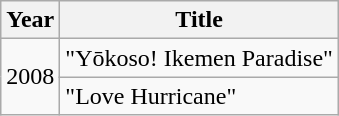<table class="wikitable">
<tr>
<th>Year</th>
<th>Title</th>
</tr>
<tr>
<td rowspan="2">2008</td>
<td>"Yōkoso! Ikemen Paradise"</td>
</tr>
<tr>
<td>"Love Hurricane"</td>
</tr>
</table>
